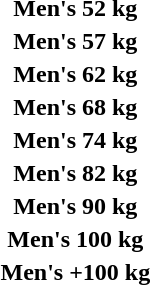<table>
<tr>
<th scope="row">Men's 52 kg</th>
<td></td>
<td></td>
<td></td>
</tr>
<tr>
<th scope="row">Men's 57 kg</th>
<td></td>
<td></td>
<td></td>
</tr>
<tr>
<th scope="row">Men's 62 kg</th>
<td></td>
<td></td>
<td></td>
</tr>
<tr>
<th scope="row">Men's 68 kg</th>
<td></td>
<td></td>
<td></td>
</tr>
<tr>
<th scope="row">Men's 74 kg</th>
<td></td>
<td></td>
<td></td>
</tr>
<tr>
<th scope="row">Men's 82 kg</th>
<td></td>
<td></td>
<td></td>
</tr>
<tr>
<th scope="row">Men's 90 kg</th>
<td></td>
<td></td>
<td></td>
</tr>
<tr>
<th scope="row">Men's 100 kg</th>
<td></td>
<td></td>
<td></td>
</tr>
<tr>
<th scope="row">Men's +100 kg</th>
<td></td>
<td></td>
<td></td>
</tr>
</table>
